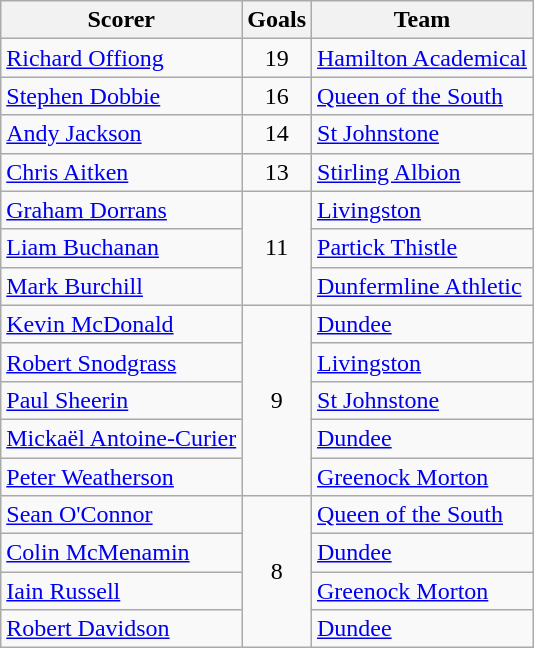<table class="wikitable">
<tr>
<th>Scorer</th>
<th>Goals</th>
<th>Team</th>
</tr>
<tr>
<td> <a href='#'>Richard Offiong</a></td>
<td align=center>19</td>
<td><a href='#'>Hamilton Academical</a></td>
</tr>
<tr>
<td> <a href='#'>Stephen Dobbie</a></td>
<td align=center>16</td>
<td><a href='#'>Queen of the South</a></td>
</tr>
<tr>
<td> <a href='#'>Andy Jackson</a></td>
<td align=center>14</td>
<td><a href='#'>St Johnstone</a></td>
</tr>
<tr>
<td> <a href='#'>Chris Aitken</a></td>
<td align=center>13</td>
<td><a href='#'>Stirling Albion</a></td>
</tr>
<tr>
<td> <a href='#'>Graham Dorrans</a></td>
<td rowspan=3 align=center>11</td>
<td><a href='#'>Livingston</a></td>
</tr>
<tr>
<td> <a href='#'>Liam Buchanan</a></td>
<td><a href='#'>Partick Thistle</a></td>
</tr>
<tr>
<td> <a href='#'>Mark Burchill</a></td>
<td><a href='#'>Dunfermline Athletic</a></td>
</tr>
<tr>
<td> <a href='#'>Kevin McDonald</a></td>
<td rowspan=5 align=center>9</td>
<td><a href='#'>Dundee</a></td>
</tr>
<tr>
<td> <a href='#'>Robert Snodgrass</a></td>
<td><a href='#'>Livingston</a></td>
</tr>
<tr>
<td> <a href='#'>Paul Sheerin</a></td>
<td><a href='#'>St Johnstone</a></td>
</tr>
<tr>
<td> <a href='#'>Mickaël Antoine-Curier</a></td>
<td><a href='#'>Dundee</a></td>
</tr>
<tr>
<td> <a href='#'>Peter Weatherson</a></td>
<td><a href='#'>Greenock Morton</a></td>
</tr>
<tr>
<td> <a href='#'>Sean O'Connor</a></td>
<td rowspan=4 align=center>8</td>
<td><a href='#'>Queen of the South</a></td>
</tr>
<tr>
<td> <a href='#'>Colin McMenamin</a></td>
<td><a href='#'>Dundee</a></td>
</tr>
<tr>
<td> <a href='#'>Iain Russell</a></td>
<td><a href='#'>Greenock Morton</a></td>
</tr>
<tr>
<td> <a href='#'>Robert Davidson</a></td>
<td><a href='#'>Dundee</a></td>
</tr>
</table>
